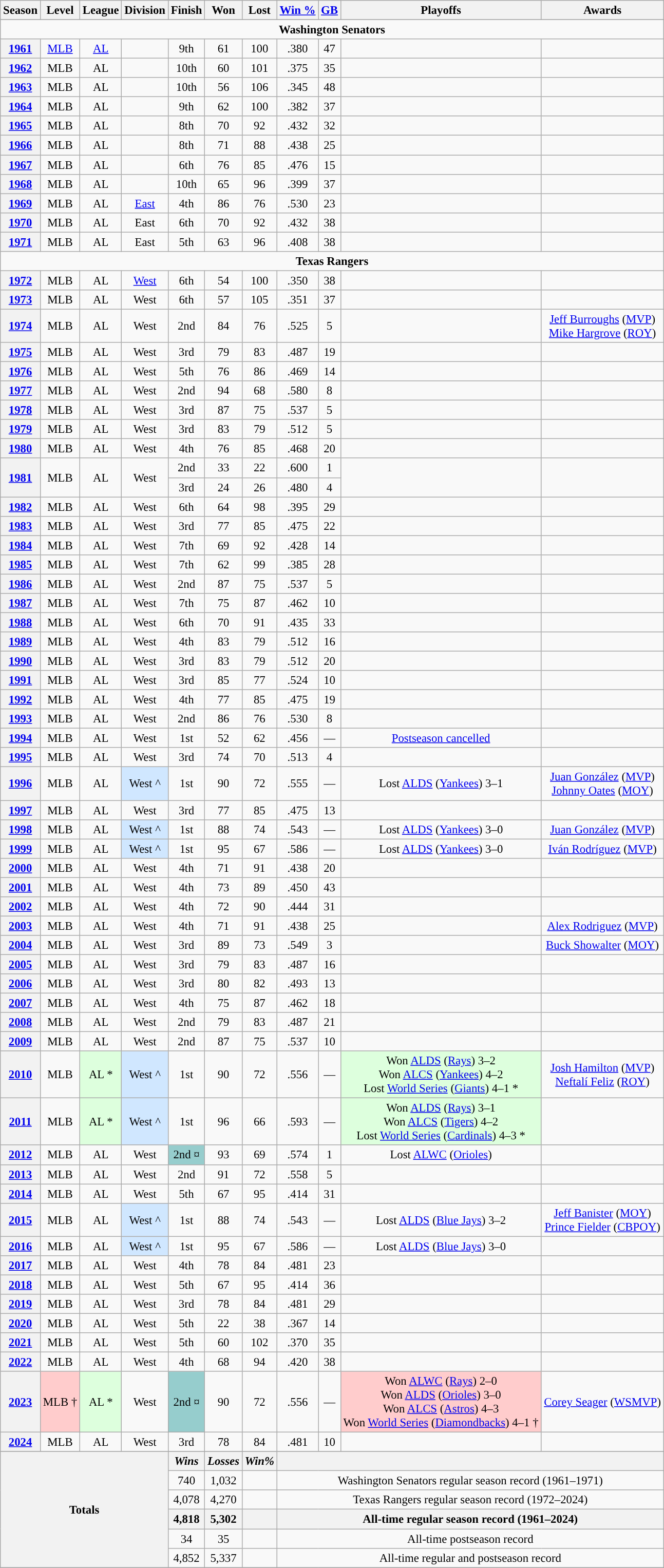<table class="wikitable sortable plainrowheaders" style="text-align:center; font-size:95%">
<tr>
<th scope="col">Season</th>
<th scope="col">Level</th>
<th scope="col">League</th>
<th scope="col">Division</th>
<th scope="col">Finish</th>
<th scope="col">Won</th>
<th scope="col">Lost</th>
<th scope="col"><a href='#'>Win %</a></th>
<th scope="col"><a href='#'>GB</a></th>
<th scope="col">Playoffs</th>
<th scope="col">Awards</th>
</tr>
<tr>
</tr>
<tr>
<td colspan="11"><strong>Washington Senators</strong></td>
</tr>
<tr>
<th scope="row" style="text-align:center;"><a href='#'>1961</a></th>
<td><a href='#'>MLB</a></td>
<td><a href='#'>AL</a></td>
<td></td>
<td>9th</td>
<td>61</td>
<td>100</td>
<td>.380</td>
<td>47</td>
<td></td>
<td></td>
</tr>
<tr>
<th scope="row" style="text-align:center;"><a href='#'>1962</a></th>
<td>MLB</td>
<td>AL</td>
<td></td>
<td>10th</td>
<td>60</td>
<td>101</td>
<td>.375</td>
<td>35</td>
<td></td>
<td></td>
</tr>
<tr>
<th scope="row" style="text-align:center;"><a href='#'>1963</a></th>
<td>MLB</td>
<td>AL</td>
<td></td>
<td>10th</td>
<td>56</td>
<td>106</td>
<td>.345</td>
<td>48</td>
<td></td>
<td></td>
</tr>
<tr>
<th scope="row" style="text-align:center;"><a href='#'>1964</a></th>
<td>MLB</td>
<td>AL</td>
<td></td>
<td>9th</td>
<td>62</td>
<td>100</td>
<td>.382</td>
<td>37</td>
<td></td>
<td></td>
</tr>
<tr>
<th scope="row" style="text-align:center;"><a href='#'>1965</a></th>
<td>MLB</td>
<td>AL</td>
<td></td>
<td>8th</td>
<td>70</td>
<td>92</td>
<td>.432</td>
<td>32</td>
<td></td>
<td></td>
</tr>
<tr>
<th scope="row" style="text-align:center;"><a href='#'>1966</a></th>
<td>MLB</td>
<td>AL</td>
<td></td>
<td>8th</td>
<td>71</td>
<td>88</td>
<td>.438</td>
<td>25</td>
<td></td>
<td></td>
</tr>
<tr>
<th scope="row" style="text-align:center;"><a href='#'>1967</a></th>
<td>MLB</td>
<td>AL</td>
<td></td>
<td>6th</td>
<td>76</td>
<td>85</td>
<td>.476</td>
<td>15</td>
<td></td>
<td></td>
</tr>
<tr>
<th scope="row" style="text-align:center;"><a href='#'>1968</a></th>
<td>MLB</td>
<td>AL</td>
<td></td>
<td>10th</td>
<td>65</td>
<td>96</td>
<td>.399</td>
<td>37</td>
<td></td>
<td></td>
</tr>
<tr>
<th scope="row" style="text-align:center;"><a href='#'>1969</a></th>
<td>MLB</td>
<td>AL</td>
<td><a href='#'>East</a></td>
<td>4th</td>
<td>86</td>
<td>76</td>
<td>.530</td>
<td>23</td>
<td></td>
<td></td>
</tr>
<tr>
<th scope="row" style="text-align:center;"><a href='#'>1970</a></th>
<td>MLB</td>
<td>AL</td>
<td>East</td>
<td>6th</td>
<td>70</td>
<td>92</td>
<td>.432</td>
<td>38</td>
<td></td>
<td></td>
</tr>
<tr>
<th scope="row" style="text-align:center;"><a href='#'>1971</a></th>
<td>MLB</td>
<td>AL</td>
<td>East</td>
<td>5th</td>
<td>63</td>
<td>96</td>
<td>.408</td>
<td>38</td>
<td></td>
<td></td>
</tr>
<tr>
<td colspan="11"><strong>Texas Rangers</strong></td>
</tr>
<tr>
<th scope="row" style="text-align:center;"><a href='#'>1972</a></th>
<td>MLB</td>
<td>AL</td>
<td><a href='#'>West</a></td>
<td>6th</td>
<td>54</td>
<td>100</td>
<td>.350</td>
<td>38</td>
<td></td>
<td></td>
</tr>
<tr>
<th scope="row" style="text-align:center;"><a href='#'>1973</a></th>
<td>MLB</td>
<td>AL</td>
<td>West</td>
<td>6th</td>
<td>57</td>
<td>105</td>
<td>.351</td>
<td>37</td>
<td></td>
<td></td>
</tr>
<tr>
<th scope="row" style="text-align:center;"><a href='#'>1974</a></th>
<td>MLB</td>
<td>AL</td>
<td>West</td>
<td>2nd</td>
<td>84</td>
<td>76</td>
<td>.525</td>
<td>5</td>
<td></td>
<td><a href='#'>Jeff Burroughs</a> (<a href='#'>MVP</a>)<br><a href='#'>Mike Hargrove</a> (<a href='#'>ROY</a>)</td>
</tr>
<tr>
<th scope="row" style="text-align:center;"><a href='#'>1975</a></th>
<td>MLB</td>
<td>AL</td>
<td>West</td>
<td>3rd</td>
<td>79</td>
<td>83</td>
<td>.487</td>
<td>19</td>
<td></td>
<td></td>
</tr>
<tr>
<th scope="row" style="text-align:center;"><a href='#'>1976</a></th>
<td>MLB</td>
<td>AL</td>
<td>West</td>
<td>5th</td>
<td>76</td>
<td>86</td>
<td>.469</td>
<td>14</td>
<td></td>
<td></td>
</tr>
<tr>
<th scope="row" style="text-align:center;"><a href='#'>1977</a></th>
<td>MLB</td>
<td>AL</td>
<td>West</td>
<td>2nd</td>
<td>94</td>
<td>68</td>
<td>.580</td>
<td>8</td>
<td></td>
<td></td>
</tr>
<tr>
<th scope="row" style="text-align:center;"><a href='#'>1978</a></th>
<td>MLB</td>
<td>AL</td>
<td>West</td>
<td>3rd</td>
<td>87</td>
<td>75</td>
<td>.537</td>
<td>5</td>
<td></td>
<td></td>
</tr>
<tr>
<th scope="row" style="text-align:center;"><a href='#'>1979</a></th>
<td>MLB</td>
<td>AL</td>
<td>West</td>
<td>3rd</td>
<td>83</td>
<td>79</td>
<td>.512</td>
<td>5</td>
<td></td>
<td></td>
</tr>
<tr>
<th scope="row" style="text-align:center;"><a href='#'>1980</a></th>
<td>MLB</td>
<td>AL</td>
<td>West</td>
<td>4th</td>
<td>76</td>
<td>85</td>
<td>.468</td>
<td>20</td>
<td></td>
<td></td>
</tr>
<tr>
<th scope="row" style="text-align:center;" rowspan="2"><a href='#'>1981</a></th>
<td rowspan="2">MLB</td>
<td rowspan="2">AL</td>
<td rowspan="2">West</td>
<td>2nd</td>
<td>33</td>
<td>22</td>
<td>.600</td>
<td>1</td>
<td rowspan="2"></td>
<td rowspan="2"></td>
</tr>
<tr>
<td>3rd</td>
<td>24</td>
<td>26</td>
<td>.480</td>
<td>4</td>
</tr>
<tr>
<th scope="row" style="text-align:center;"><a href='#'>1982</a></th>
<td>MLB</td>
<td>AL</td>
<td>West</td>
<td>6th</td>
<td>64</td>
<td>98</td>
<td>.395</td>
<td>29</td>
<td></td>
<td></td>
</tr>
<tr>
<th scope="row" style="text-align:center;"><a href='#'>1983</a></th>
<td>MLB</td>
<td>AL</td>
<td>West</td>
<td>3rd</td>
<td>77</td>
<td>85</td>
<td>.475</td>
<td>22</td>
<td></td>
<td></td>
</tr>
<tr>
<th scope="row" style="text-align:center;"><a href='#'>1984</a></th>
<td>MLB</td>
<td>AL</td>
<td>West</td>
<td>7th</td>
<td>69</td>
<td>92</td>
<td>.428</td>
<td>14</td>
<td></td>
<td></td>
</tr>
<tr>
<th scope="row" style="text-align:center;"><a href='#'>1985</a></th>
<td>MLB</td>
<td>AL</td>
<td>West</td>
<td>7th</td>
<td>62</td>
<td>99</td>
<td>.385</td>
<td>28</td>
<td></td>
<td></td>
</tr>
<tr>
<th scope="row" style="text-align:center;"><a href='#'>1986</a></th>
<td>MLB</td>
<td>AL</td>
<td>West</td>
<td>2nd</td>
<td>87</td>
<td>75</td>
<td>.537</td>
<td>5</td>
<td></td>
<td></td>
</tr>
<tr>
<th scope="row" style="text-align:center;"><a href='#'>1987</a></th>
<td>MLB</td>
<td>AL</td>
<td>West</td>
<td>7th</td>
<td>75</td>
<td>87</td>
<td>.462</td>
<td>10</td>
<td></td>
<td></td>
</tr>
<tr>
<th scope="row" style="text-align:center;"><a href='#'>1988</a></th>
<td>MLB</td>
<td>AL</td>
<td>West</td>
<td>6th</td>
<td>70</td>
<td>91</td>
<td>.435</td>
<td>33</td>
<td></td>
<td></td>
</tr>
<tr>
<th scope="row" style="text-align:center;"><a href='#'>1989</a></th>
<td>MLB</td>
<td>AL</td>
<td>West</td>
<td>4th</td>
<td>83</td>
<td>79</td>
<td>.512</td>
<td>16</td>
<td></td>
<td></td>
</tr>
<tr>
<th scope="row" style="text-align:center;"><a href='#'>1990</a></th>
<td>MLB</td>
<td>AL</td>
<td>West</td>
<td>3rd</td>
<td>83</td>
<td>79</td>
<td>.512</td>
<td>20</td>
<td></td>
<td></td>
</tr>
<tr>
<th scope="row" style="text-align:center;"><a href='#'>1991</a></th>
<td>MLB</td>
<td>AL</td>
<td>West</td>
<td>3rd</td>
<td>85</td>
<td>77</td>
<td>.524</td>
<td>10</td>
<td></td>
<td></td>
</tr>
<tr>
<th scope="row" style="text-align:center;"><a href='#'>1992</a></th>
<td>MLB</td>
<td>AL</td>
<td>West</td>
<td>4th</td>
<td>77</td>
<td>85</td>
<td>.475</td>
<td>19</td>
<td></td>
<td></td>
</tr>
<tr>
<th scope="row" style="text-align:center;"><a href='#'>1993</a></th>
<td>MLB</td>
<td>AL</td>
<td>West</td>
<td>2nd</td>
<td>86</td>
<td>76</td>
<td>.530</td>
<td>8</td>
<td></td>
<td></td>
</tr>
<tr>
<th scope="row" style="text-align:center;"><a href='#'>1994</a></th>
<td>MLB</td>
<td>AL</td>
<td>West</td>
<td>1st</td>
<td>52</td>
<td>62</td>
<td>.456</td>
<td>—</td>
<td><a href='#'>Postseason cancelled</a></td>
<td></td>
</tr>
<tr>
<th scope="row" style="text-align:center;"><a href='#'>1995</a></th>
<td>MLB</td>
<td>AL</td>
<td>West</td>
<td>3rd</td>
<td>74</td>
<td>70</td>
<td>.513</td>
<td>4</td>
<td></td>
<td></td>
</tr>
<tr>
<th scope="row" style="text-align:center;"><a href='#'>1996</a></th>
<td>MLB</td>
<td>AL</td>
<td style="background:#D0E7FF;">West ^</td>
<td>1st</td>
<td>90</td>
<td>72</td>
<td>.555</td>
<td>—</td>
<td>Lost <a href='#'>ALDS</a> (<a href='#'>Yankees</a>) 3–1</td>
<td><a href='#'>Juan González</a> (<a href='#'>MVP</a>)<br><a href='#'>Johnny Oates</a> (<a href='#'>MOY</a>)</td>
</tr>
<tr>
<th scope="row" style="text-align:center;"><a href='#'>1997</a></th>
<td>MLB</td>
<td>AL</td>
<td>West</td>
<td>3rd</td>
<td>77</td>
<td>85</td>
<td>.475</td>
<td>13</td>
<td></td>
<td></td>
</tr>
<tr>
<th scope="row" style="text-align:center;"><a href='#'>1998</a></th>
<td>MLB</td>
<td>AL</td>
<td style="background:#D0E7FF;">West ^</td>
<td>1st</td>
<td>88</td>
<td>74</td>
<td>.543</td>
<td>—</td>
<td>Lost <a href='#'>ALDS</a> (<a href='#'>Yankees</a>) 3–0</td>
<td><a href='#'>Juan González</a> (<a href='#'>MVP</a>)</td>
</tr>
<tr>
<th scope="row" style="text-align:center;"><a href='#'>1999</a></th>
<td>MLB</td>
<td>AL</td>
<td style="background:#D0E7FF;">West ^</td>
<td>1st</td>
<td>95</td>
<td>67</td>
<td>.586</td>
<td>—</td>
<td>Lost <a href='#'>ALDS</a> (<a href='#'>Yankees</a>) 3–0</td>
<td><a href='#'>Iván Rodríguez</a> (<a href='#'>MVP</a>)</td>
</tr>
<tr>
<th scope="row" style="text-align:center;"><a href='#'>2000</a></th>
<td>MLB</td>
<td>AL</td>
<td>West</td>
<td>4th</td>
<td>71</td>
<td>91</td>
<td>.438</td>
<td>20</td>
<td></td>
<td></td>
</tr>
<tr>
<th scope="row" style="text-align:center;"><a href='#'>2001</a></th>
<td>MLB</td>
<td>AL</td>
<td>West</td>
<td>4th</td>
<td>73</td>
<td>89</td>
<td>.450</td>
<td>43</td>
<td></td>
<td></td>
</tr>
<tr>
<th scope="row" style="text-align:center;"><a href='#'>2002</a></th>
<td>MLB</td>
<td>AL</td>
<td>West</td>
<td>4th</td>
<td>72</td>
<td>90</td>
<td>.444</td>
<td>31</td>
<td></td>
<td></td>
</tr>
<tr>
<th scope="row" style="text-align:center;"><a href='#'>2003</a></th>
<td>MLB</td>
<td>AL</td>
<td>West</td>
<td>4th</td>
<td>71</td>
<td>91</td>
<td>.438</td>
<td>25</td>
<td></td>
<td><a href='#'>Alex Rodriguez</a> (<a href='#'>MVP</a>)</td>
</tr>
<tr>
<th scope="row" style="text-align:center;"><a href='#'>2004</a></th>
<td>MLB</td>
<td>AL</td>
<td>West</td>
<td>3rd</td>
<td>89</td>
<td>73</td>
<td>.549</td>
<td>3</td>
<td></td>
<td><a href='#'>Buck Showalter</a> (<a href='#'>MOY</a>)</td>
</tr>
<tr>
<th scope="row" style="text-align:center;"><a href='#'>2005</a></th>
<td>MLB</td>
<td>AL</td>
<td>West</td>
<td>3rd</td>
<td>79</td>
<td>83</td>
<td>.487</td>
<td>16</td>
<td></td>
<td></td>
</tr>
<tr>
<th scope="row" style="text-align:center;"><a href='#'>2006</a></th>
<td>MLB</td>
<td>AL</td>
<td>West</td>
<td>3rd</td>
<td>80</td>
<td>82</td>
<td>.493</td>
<td>13</td>
<td></td>
<td></td>
</tr>
<tr>
<th scope="row" style="text-align:center;"><a href='#'>2007</a></th>
<td>MLB</td>
<td>AL</td>
<td>West</td>
<td>4th</td>
<td>75</td>
<td>87</td>
<td>.462</td>
<td>18</td>
<td></td>
<td></td>
</tr>
<tr>
<th scope="row" style="text-align:center;"><a href='#'>2008</a></th>
<td>MLB</td>
<td>AL</td>
<td>West</td>
<td>2nd</td>
<td>79</td>
<td>83</td>
<td>.487</td>
<td>21</td>
<td></td>
<td></td>
</tr>
<tr>
<th scope="row" style="text-align:center;"><a href='#'>2009</a></th>
<td>MLB</td>
<td>AL</td>
<td>West</td>
<td>2nd</td>
<td>87</td>
<td>75</td>
<td>.537</td>
<td>10</td>
<td></td>
<td></td>
</tr>
<tr>
<th scope="row" style="text-align:center;"><a href='#'>2010</a></th>
<td>MLB</td>
<td style="background:#ddffdd;">AL *</td>
<td style="background:#D0E7FF;">West ^</td>
<td>1st</td>
<td>90</td>
<td>72</td>
<td>.556</td>
<td>—</td>
<td bgcolor="#ddffdd">Won <a href='#'>ALDS</a> (<a href='#'>Rays</a>) 3–2<br>Won <a href='#'>ALCS</a> (<a href='#'>Yankees</a>) 4–2<br>Lost <a href='#'>World Series</a> (<a href='#'>Giants</a>) 4–1 *</td>
<td><a href='#'>Josh Hamilton</a> (<a href='#'>MVP</a>)<br><a href='#'>Neftalí Feliz</a> (<a href='#'>ROY</a>)</td>
</tr>
<tr>
<th scope="row" style="text-align:center;"><a href='#'>2011</a></th>
<td>MLB</td>
<td style="background:#ddffdd;">AL *</td>
<td style="background:#D0E7FF;">West ^</td>
<td>1st</td>
<td>96</td>
<td>66</td>
<td>.593</td>
<td>—</td>
<td bgcolor="#ddffdd">Won <a href='#'>ALDS</a> (<a href='#'>Rays</a>) 3–1<br>Won <a href='#'>ALCS</a> (<a href='#'>Tigers</a>) 4–2<br>Lost <a href='#'>World Series</a> (<a href='#'>Cardinals</a>) 4–3 *</td>
<td></td>
</tr>
<tr>
<th scope="row" style="text-align:center;"><a href='#'>2012</a></th>
<td>MLB</td>
<td>AL</td>
<td>West</td>
<td style="background:#96CDCD;">2nd ¤</td>
<td>93</td>
<td>69</td>
<td>.574</td>
<td>1</td>
<td>Lost <a href='#'>ALWC</a> (<a href='#'>Orioles</a>)</td>
<td></td>
</tr>
<tr>
<th scope="row" style="text-align:center;"><a href='#'>2013</a></th>
<td>MLB</td>
<td>AL</td>
<td>West</td>
<td>2nd </td>
<td>91</td>
<td>72</td>
<td>.558</td>
<td>5</td>
<td></td>
<td></td>
</tr>
<tr>
<th scope="row" style="text-align:center;"><a href='#'>2014</a></th>
<td>MLB</td>
<td>AL</td>
<td>West</td>
<td>5th</td>
<td>67</td>
<td>95</td>
<td>.414</td>
<td>31</td>
<td></td>
<td></td>
</tr>
<tr>
<th scope="row" style="text-align:center;"><a href='#'>2015</a></th>
<td>MLB</td>
<td>AL</td>
<td style="background:#D0E7FF;">West ^</td>
<td>1st</td>
<td>88</td>
<td>74</td>
<td>.543</td>
<td>—</td>
<td>Lost <a href='#'>ALDS</a> (<a href='#'>Blue Jays</a>) 3–2</td>
<td><a href='#'>Jeff Banister</a> (<a href='#'>MOY</a>)<br><a href='#'>Prince Fielder</a> (<a href='#'>CBPOY</a>)</td>
</tr>
<tr>
<th scope="row" style="text-align:center;"><a href='#'>2016</a></th>
<td>MLB</td>
<td>AL</td>
<td style="background:#D0E7FF;">West ^</td>
<td>1st</td>
<td>95</td>
<td>67</td>
<td>.586</td>
<td>—</td>
<td>Lost <a href='#'>ALDS</a> (<a href='#'>Blue Jays</a>) 3–0</td>
<td></td>
</tr>
<tr>
<th scope="row" style="text-align:center;"><a href='#'>2017</a></th>
<td>MLB</td>
<td>AL</td>
<td>West</td>
<td>4th</td>
<td>78</td>
<td>84</td>
<td>.481</td>
<td>23</td>
<td></td>
<td></td>
</tr>
<tr>
<th scope="row" style="text-align:center;"><a href='#'>2018</a></th>
<td>MLB</td>
<td>AL</td>
<td>West</td>
<td>5th</td>
<td>67</td>
<td>95</td>
<td>.414</td>
<td>36</td>
<td></td>
<td></td>
</tr>
<tr>
<th scope="row" style="text-align:center;"><a href='#'>2019</a></th>
<td>MLB</td>
<td>AL</td>
<td>West</td>
<td>3rd</td>
<td>78</td>
<td>84</td>
<td>.481</td>
<td>29</td>
<td></td>
<td></td>
</tr>
<tr>
<th scope="row" style="text-align:center;"><a href='#'>2020</a></th>
<td>MLB</td>
<td>AL</td>
<td>West</td>
<td>5th</td>
<td>22</td>
<td>38</td>
<td>.367</td>
<td>14</td>
<td></td>
<td></td>
</tr>
<tr>
<th scope="row" style="text-align:center;"><a href='#'>2021</a></th>
<td>MLB</td>
<td>AL</td>
<td>West</td>
<td>5th</td>
<td>60</td>
<td>102</td>
<td>.370</td>
<td>35</td>
<td></td>
<td></td>
</tr>
<tr>
<th scope="row" style="text-align:center;"><a href='#'>2022</a></th>
<td>MLB</td>
<td>AL</td>
<td>West</td>
<td>4th</td>
<td>68</td>
<td>94</td>
<td>.420</td>
<td>38</td>
<td></td>
<td></td>
</tr>
<tr>
<th scope="row" style="text-align:center;"><a href='#'>2023</a></th>
<td bgcolor="#FFCCCC">MLB †</td>
<td style="background:#ddffdd;">AL *</td>
<td>West</td>
<td style="background:#96CDCD;">2nd ¤</td>
<td>90</td>
<td>72</td>
<td>.556</td>
<td>—</td>
<td bgcolor="#FFCCCC">Won <a href='#'>ALWC</a> (<a href='#'>Rays</a>) 2–0<br> Won <a href='#'>ALDS</a> (<a href='#'>Orioles</a>) 3–0 <br> Won <a href='#'>ALCS</a> (<a href='#'>Astros</a>) 4–3 <br> Won <a href='#'>World Series</a> (<a href='#'>Diamondbacks</a>) 4–1 †</td>
<td><a href='#'>Corey Seager</a> (<a href='#'>WSMVP</a>)</td>
</tr>
<tr>
<th scope="row" style="text-align:center;"><a href='#'>2024</a></th>
<td>MLB</td>
<td>AL</td>
<td>West</td>
<td>3rd</td>
<td>78</td>
<td>84</td>
<td>.481</td>
<td>10</td>
<td></td>
<td></td>
</tr>
<tr>
</tr>
<tr>
<th colspan=4 rowspan=6>Totals</th>
<th><em>Wins</em></th>
<th><em>Losses</em></th>
<th><em>Win%</em></th>
<th colspan=4></th>
</tr>
<tr>
<td>740</td>
<td>1,032</td>
<td></td>
<td colspan=4>Washington Senators regular season record (1961–1971)</td>
</tr>
<tr>
<td>4,078</td>
<td>4,270</td>
<td></td>
<td colspan=4>Texas Rangers regular season record (1972–2024)</td>
</tr>
<tr>
<th>4,818</th>
<th>5,302</th>
<th></th>
<th colspan=4>All-time regular season record (1961–2024)</th>
</tr>
<tr>
<td>34</td>
<td>35</td>
<td></td>
<td colspan=4>All-time postseason record</td>
</tr>
<tr>
<td>4,852</td>
<td>5,337</td>
<td></td>
<td colspan=4>All-time regular and postseason record</td>
</tr>
<tr>
</tr>
</table>
